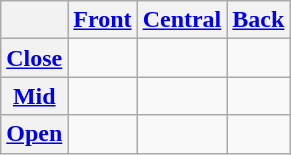<table class="wikitable">
<tr>
<th></th>
<th><a href='#'>Front</a></th>
<th><a href='#'>Central</a></th>
<th><a href='#'>Back</a></th>
</tr>
<tr align="center">
<th><a href='#'>Close</a></th>
<td> </td>
<td></td>
<td></td>
</tr>
<tr align="center">
<th><a href='#'>Mid</a></th>
<td> </td>
<td></td>
<td> </td>
</tr>
<tr align="center">
<th><a href='#'>Open</a></th>
<td></td>
<td> </td>
<td></td>
</tr>
</table>
